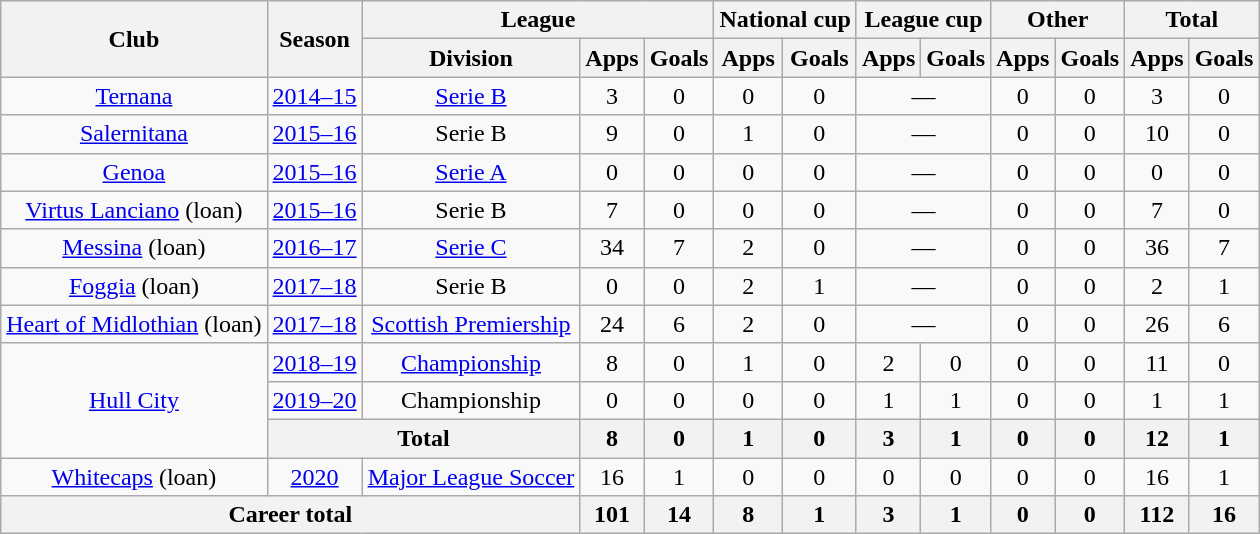<table class="wikitable" style="text-align:center">
<tr>
<th rowspan="2">Club</th>
<th rowspan="2">Season</th>
<th colspan="3">League</th>
<th colspan="2">National cup</th>
<th colspan="2">League cup</th>
<th colspan="2">Other</th>
<th colspan="2">Total</th>
</tr>
<tr>
<th>Division</th>
<th>Apps</th>
<th>Goals</th>
<th>Apps</th>
<th>Goals</th>
<th>Apps</th>
<th>Goals</th>
<th>Apps</th>
<th>Goals</th>
<th>Apps</th>
<th>Goals</th>
</tr>
<tr>
<td><a href='#'>Ternana</a></td>
<td><a href='#'>2014–15</a></td>
<td><a href='#'>Serie B</a></td>
<td>3</td>
<td>0</td>
<td>0</td>
<td>0</td>
<td colspan="2">—</td>
<td>0</td>
<td>0</td>
<td>3</td>
<td>0</td>
</tr>
<tr>
<td><a href='#'>Salernitana</a></td>
<td><a href='#'>2015–16</a></td>
<td>Serie B</td>
<td>9</td>
<td>0</td>
<td>1</td>
<td>0</td>
<td colspan="2">—</td>
<td>0</td>
<td>0</td>
<td>10</td>
<td>0</td>
</tr>
<tr>
<td><a href='#'>Genoa</a></td>
<td><a href='#'>2015–16</a></td>
<td><a href='#'>Serie A</a></td>
<td>0</td>
<td>0</td>
<td>0</td>
<td>0</td>
<td colspan="2">—</td>
<td>0</td>
<td>0</td>
<td>0</td>
<td>0</td>
</tr>
<tr>
<td><a href='#'>Virtus Lanciano</a> (loan)</td>
<td><a href='#'>2015–16</a></td>
<td>Serie B</td>
<td>7</td>
<td>0</td>
<td>0</td>
<td>0</td>
<td colspan="2">—</td>
<td>0</td>
<td>0</td>
<td>7</td>
<td>0</td>
</tr>
<tr>
<td><a href='#'>Messina</a> (loan)</td>
<td><a href='#'>2016–17</a></td>
<td><a href='#'>Serie C</a></td>
<td>34</td>
<td>7</td>
<td>2</td>
<td>0</td>
<td colspan="2">—</td>
<td>0</td>
<td>0</td>
<td>36</td>
<td>7</td>
</tr>
<tr>
<td><a href='#'>Foggia</a> (loan)</td>
<td><a href='#'>2017–18</a></td>
<td>Serie B</td>
<td>0</td>
<td>0</td>
<td>2</td>
<td>1</td>
<td colspan="2">—</td>
<td>0</td>
<td>0</td>
<td>2</td>
<td>1</td>
</tr>
<tr>
<td><a href='#'>Heart of Midlothian</a> (loan)</td>
<td><a href='#'>2017–18</a></td>
<td><a href='#'>Scottish Premiership</a></td>
<td>24</td>
<td>6</td>
<td>2</td>
<td>0</td>
<td colspan="2">—</td>
<td>0</td>
<td>0</td>
<td>26</td>
<td>6</td>
</tr>
<tr>
<td rowspan="3"><a href='#'>Hull City</a></td>
<td><a href='#'>2018–19</a></td>
<td><a href='#'>Championship</a></td>
<td>8</td>
<td>0</td>
<td>1</td>
<td>0</td>
<td>2</td>
<td>0</td>
<td>0</td>
<td>0</td>
<td>11</td>
<td>0</td>
</tr>
<tr>
<td><a href='#'>2019–20</a></td>
<td>Championship</td>
<td>0</td>
<td>0</td>
<td>0</td>
<td>0</td>
<td>1</td>
<td>1</td>
<td>0</td>
<td>0</td>
<td>1</td>
<td>1</td>
</tr>
<tr>
<th colspan="2">Total</th>
<th>8</th>
<th>0</th>
<th>1</th>
<th>0</th>
<th>3</th>
<th>1</th>
<th>0</th>
<th>0</th>
<th>12</th>
<th>1</th>
</tr>
<tr>
<td><a href='#'>Whitecaps</a> (loan)</td>
<td><a href='#'>2020</a></td>
<td><a href='#'>Major League Soccer</a></td>
<td>16</td>
<td>1</td>
<td>0</td>
<td>0</td>
<td>0</td>
<td>0</td>
<td>0</td>
<td>0</td>
<td>16</td>
<td>1</td>
</tr>
<tr>
<th colspan="3">Career total</th>
<th>101</th>
<th>14</th>
<th>8</th>
<th>1</th>
<th>3</th>
<th>1</th>
<th>0</th>
<th>0</th>
<th>112</th>
<th>16</th>
</tr>
</table>
